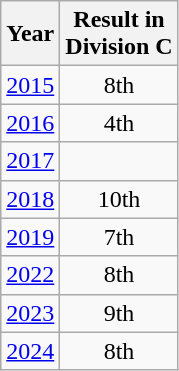<table class="wikitable" style="text-align:center">
<tr>
<th>Year</th>
<th>Result in<br>Division C</th>
</tr>
<tr>
<td><a href='#'>2015</a></td>
<td>8th</td>
</tr>
<tr>
<td><a href='#'>2016</a></td>
<td>4th</td>
</tr>
<tr>
<td><a href='#'>2017</a></td>
<td></td>
</tr>
<tr>
<td><a href='#'>2018</a></td>
<td>10th</td>
</tr>
<tr>
<td><a href='#'>2019</a></td>
<td>7th</td>
</tr>
<tr>
<td><a href='#'>2022</a></td>
<td>8th</td>
</tr>
<tr>
<td><a href='#'>2023</a></td>
<td>9th</td>
</tr>
<tr>
<td><a href='#'>2024</a></td>
<td>8th</td>
</tr>
</table>
